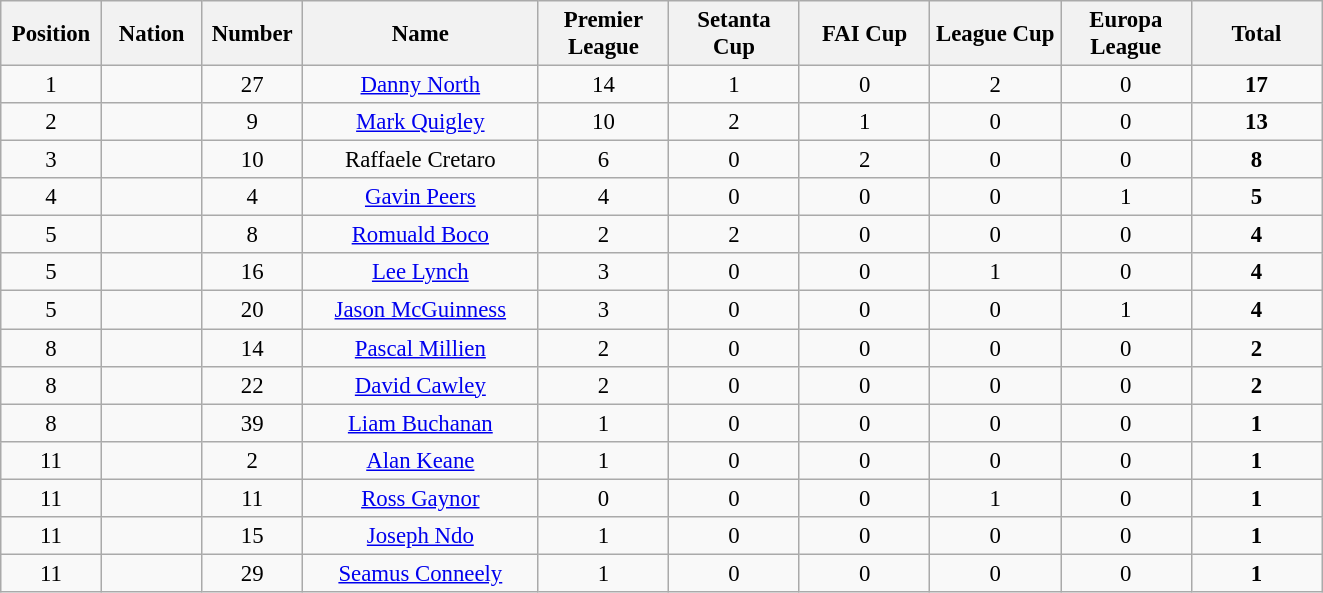<table class="wikitable" style="font-size: 95%; text-align: center;">
<tr>
<th width=60>Position</th>
<th width=60>Nation</th>
<th width=60>Number</th>
<th width=150>Name</th>
<th width=80>Premier League</th>
<th width=80>Setanta Cup</th>
<th width=80>FAI Cup</th>
<th width=80>League Cup</th>
<th width=80>Europa League</th>
<th width=80>Total</th>
</tr>
<tr>
<td>1</td>
<td></td>
<td>27</td>
<td><a href='#'>Danny North</a></td>
<td>14</td>
<td>1</td>
<td>0</td>
<td>2</td>
<td>0</td>
<td><strong>17</strong></td>
</tr>
<tr>
<td>2</td>
<td></td>
<td>9</td>
<td><a href='#'>Mark Quigley</a></td>
<td>10</td>
<td>2</td>
<td>1</td>
<td>0</td>
<td>0</td>
<td><strong>13</strong></td>
</tr>
<tr>
<td>3</td>
<td></td>
<td>10</td>
<td>Raffaele Cretaro</td>
<td>6</td>
<td>0</td>
<td>2</td>
<td>0</td>
<td>0</td>
<td><strong>8</strong></td>
</tr>
<tr>
<td>4</td>
<td></td>
<td>4</td>
<td><a href='#'>Gavin Peers</a></td>
<td>4</td>
<td>0</td>
<td>0</td>
<td>0</td>
<td>1</td>
<td><strong>5</strong></td>
</tr>
<tr>
<td>5</td>
<td></td>
<td>8</td>
<td><a href='#'>Romuald Boco</a></td>
<td>2</td>
<td>2</td>
<td>0</td>
<td>0</td>
<td>0</td>
<td><strong>4</strong></td>
</tr>
<tr>
<td>5</td>
<td></td>
<td>16</td>
<td><a href='#'>Lee Lynch</a></td>
<td>3</td>
<td>0</td>
<td>0</td>
<td>1</td>
<td>0</td>
<td><strong>4</strong></td>
</tr>
<tr>
<td>5</td>
<td></td>
<td>20</td>
<td><a href='#'>Jason McGuinness</a></td>
<td>3</td>
<td>0</td>
<td>0</td>
<td>0</td>
<td>1</td>
<td><strong>4</strong></td>
</tr>
<tr>
<td>8</td>
<td></td>
<td>14</td>
<td><a href='#'>Pascal Millien</a></td>
<td>2</td>
<td>0</td>
<td>0</td>
<td>0</td>
<td>0</td>
<td><strong>2</strong></td>
</tr>
<tr>
<td>8</td>
<td></td>
<td>22</td>
<td><a href='#'>David Cawley</a></td>
<td>2</td>
<td>0</td>
<td>0</td>
<td>0</td>
<td>0</td>
<td><strong>2</strong></td>
</tr>
<tr>
<td>8</td>
<td></td>
<td>39</td>
<td><a href='#'>Liam Buchanan</a></td>
<td>1</td>
<td>0</td>
<td>0</td>
<td>0</td>
<td>0</td>
<td><strong>1</strong></td>
</tr>
<tr>
<td>11</td>
<td></td>
<td>2</td>
<td><a href='#'>Alan Keane</a></td>
<td>1</td>
<td>0</td>
<td>0</td>
<td>0</td>
<td>0</td>
<td><strong>1</strong></td>
</tr>
<tr>
<td>11</td>
<td></td>
<td>11</td>
<td><a href='#'>Ross Gaynor</a></td>
<td>0</td>
<td>0</td>
<td>0</td>
<td>1</td>
<td>0</td>
<td><strong>1</strong></td>
</tr>
<tr>
<td>11</td>
<td></td>
<td>15</td>
<td><a href='#'>Joseph Ndo</a></td>
<td>1</td>
<td>0</td>
<td>0</td>
<td>0</td>
<td>0</td>
<td><strong>1</strong></td>
</tr>
<tr>
<td>11</td>
<td></td>
<td>29</td>
<td><a href='#'>Seamus Conneely</a></td>
<td>1</td>
<td>0</td>
<td>0</td>
<td>0</td>
<td>0</td>
<td><strong>1</strong></td>
</tr>
</table>
